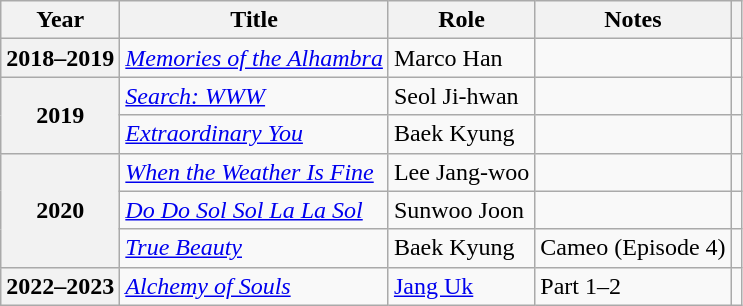<table class="wikitable plainrowheaders sortable">
<tr>
<th scope="col">Year</th>
<th scope="col">Title</th>
<th scope="col">Role</th>
<th scope="col">Notes</th>
<th scope="col" class="unsortable"></th>
</tr>
<tr>
<th scope="row">2018–2019</th>
<td><em><a href='#'>Memories of the Alhambra</a></em></td>
<td>Marco Han</td>
<td></td>
<td style="text-align:center"></td>
</tr>
<tr>
<th scope="row" rowspan="2">2019</th>
<td><em><a href='#'>Search: WWW</a></em></td>
<td>Seol Ji-hwan</td>
<td></td>
<td style="text-align:center"></td>
</tr>
<tr>
<td><em><a href='#'>Extraordinary You</a></em></td>
<td>Baek Kyung</td>
<td></td>
<td style="text-align:center"></td>
</tr>
<tr>
<th scope="row" rowspan="3">2020</th>
<td><em><a href='#'>When the Weather Is Fine</a></em></td>
<td>Lee Jang-woo</td>
<td></td>
<td style="text-align:center"></td>
</tr>
<tr>
<td><em><a href='#'>Do Do Sol Sol La La Sol</a></em></td>
<td>Sunwoo Joon</td>
<td></td>
<td style="text-align:center"></td>
</tr>
<tr>
<td><em><a href='#'>True Beauty</a></em></td>
<td>Baek Kyung</td>
<td>Cameo (Episode 4)</td>
<td style="text-align:center"></td>
</tr>
<tr>
<th scope="row">2022–2023</th>
<td><em><a href='#'>Alchemy of Souls</a></em></td>
<td><a href='#'>Jang Uk</a></td>
<td>Part 1–2</td>
<td style="text-align:center"></td>
</tr>
</table>
